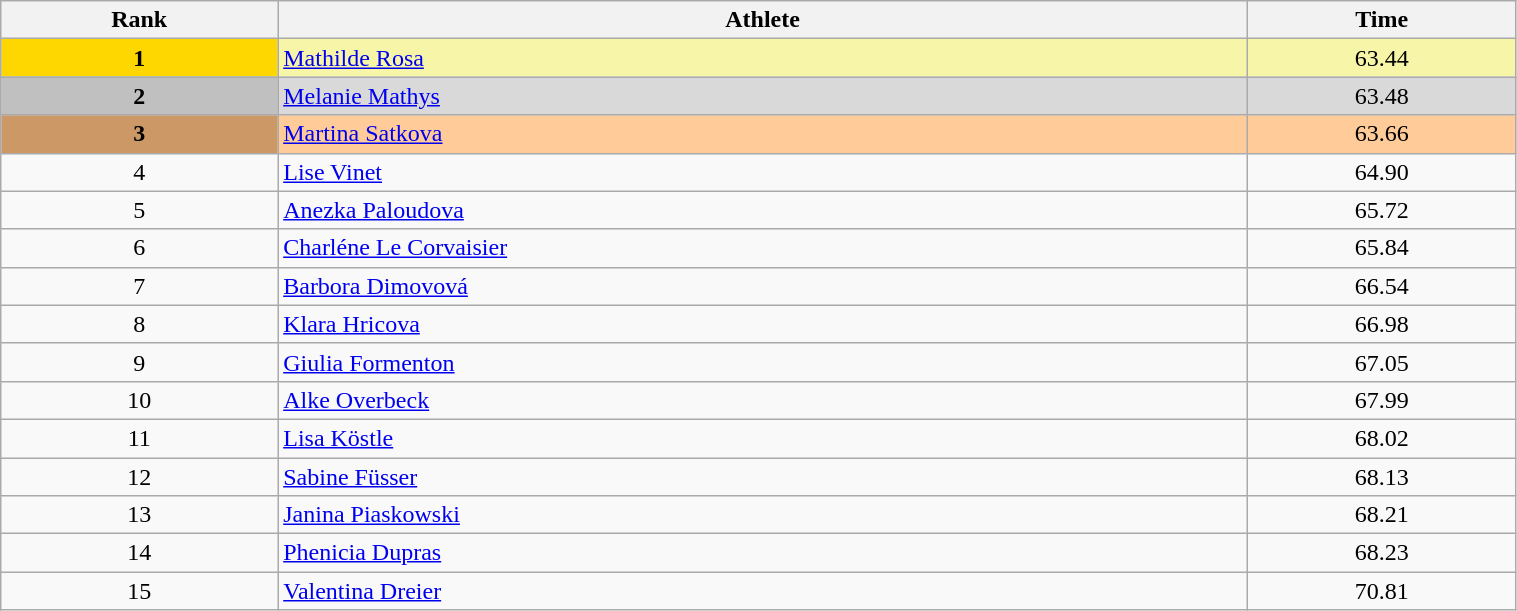<table class="wikitable" width=80% style="font-size:100%; text-align:center;">
<tr>
<th>Rank</th>
<th>Athlete</th>
<th>Time</th>
</tr>
<tr align="center" valign="top" bgcolor="#F7F6A8">
<th style="background:#ffd700;">1</th>
<td align=left> <a href='#'>Mathilde Rosa</a></td>
<td>63.44</td>
</tr>
<tr align="center" valign="top" bgcolor="#D9D9D9">
<th style="background:#c0c0c0;">2</th>
<td align=left> <a href='#'>Melanie Mathys</a></td>
<td>63.48</td>
</tr>
<tr align="center" valign="top" bgcolor="#FFCC99">
<th style="background:#cc9966;">3</th>
<td align=left> <a href='#'>Martina Satkova</a></td>
<td>63.66</td>
</tr>
<tr>
<td>4</td>
<td align=left> <a href='#'>Lise Vinet</a></td>
<td>64.90</td>
</tr>
<tr>
<td>5</td>
<td align=left> <a href='#'>Anezka Paloudova</a></td>
<td>65.72</td>
</tr>
<tr>
<td>6</td>
<td align=left> <a href='#'>Charléne Le Corvaisier</a></td>
<td>65.84</td>
</tr>
<tr>
<td>7</td>
<td align=left> <a href='#'>Barbora Dimovová</a></td>
<td>66.54</td>
</tr>
<tr>
<td>8</td>
<td align=left> <a href='#'>Klara Hricova</a></td>
<td>66.98</td>
</tr>
<tr>
<td>9</td>
<td align=left> <a href='#'>Giulia Formenton</a></td>
<td>67.05</td>
</tr>
<tr>
<td>10</td>
<td align=left> <a href='#'>Alke Overbeck</a></td>
<td>67.99</td>
</tr>
<tr>
<td>11</td>
<td align=left> <a href='#'>Lisa Köstle</a></td>
<td>68.02</td>
</tr>
<tr>
<td>12</td>
<td align=left> <a href='#'>Sabine Füsser</a></td>
<td>68.13</td>
</tr>
<tr>
<td>13</td>
<td align=left> <a href='#'>Janina Piaskowski</a></td>
<td>68.21</td>
</tr>
<tr>
<td>14</td>
<td align=left> <a href='#'>Phenicia Dupras</a></td>
<td>68.23</td>
</tr>
<tr>
<td>15</td>
<td align=left> <a href='#'>Valentina Dreier</a></td>
<td>70.81</td>
</tr>
</table>
